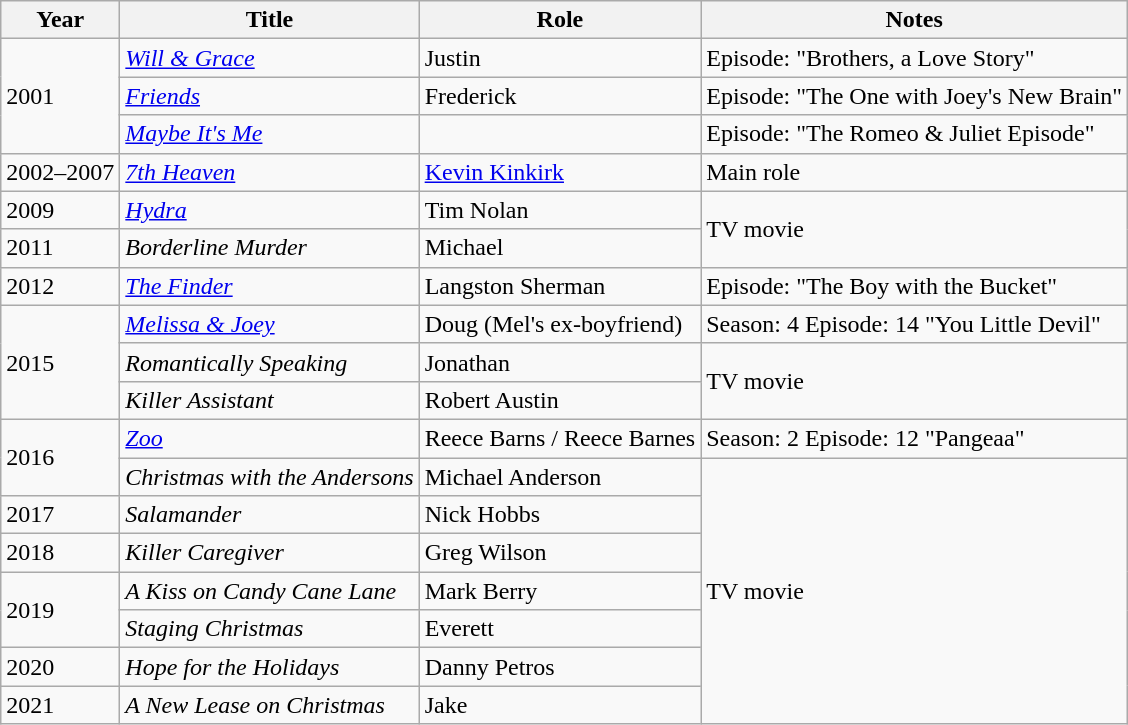<table class="wikitable sortable">
<tr>
<th>Year</th>
<th>Title</th>
<th>Role</th>
<th class="unsortable">Notes</th>
</tr>
<tr>
<td rowspan=3>2001</td>
<td><em><a href='#'>Will & Grace</a></em></td>
<td>Justin</td>
<td>Episode: "Brothers, a Love Story"</td>
</tr>
<tr>
<td><em><a href='#'>Friends</a></em></td>
<td>Frederick</td>
<td>Episode: "The One with Joey's New Brain"</td>
</tr>
<tr>
<td><em><a href='#'>Maybe It's Me</a></em></td>
<td></td>
<td>Episode: "The Romeo & Juliet Episode"</td>
</tr>
<tr>
<td>2002–2007</td>
<td><em><a href='#'>7th Heaven</a></em></td>
<td><a href='#'>Kevin Kinkirk</a></td>
<td>Main role</td>
</tr>
<tr>
<td>2009</td>
<td><em><a href='#'>Hydra</a></em></td>
<td>Tim Nolan</td>
<td rowspan=2>TV movie</td>
</tr>
<tr>
<td>2011</td>
<td><em>Borderline Murder</em></td>
<td>Michael</td>
</tr>
<tr>
<td>2012</td>
<td><em><a href='#'>The Finder</a></em></td>
<td>Langston Sherman</td>
<td>Episode: "The Boy with the Bucket"</td>
</tr>
<tr>
<td rowspan=3>2015</td>
<td><em><a href='#'>Melissa & Joey</a></em></td>
<td>Doug (Mel's ex-boyfriend)</td>
<td>Season: 4 Episode: 14 "You Little Devil"</td>
</tr>
<tr>
<td><em>Romantically Speaking</em></td>
<td>Jonathan</td>
<td rowspan=2>TV movie</td>
</tr>
<tr>
<td><em>Killer Assistant</em></td>
<td>Robert Austin</td>
</tr>
<tr>
<td rowspan=2>2016</td>
<td><em><a href='#'>Zoo</a></em></td>
<td>Reece Barns / Reece Barnes</td>
<td>Season: 2 Episode: 12 "Pangeaa"</td>
</tr>
<tr>
<td><em>Christmas with the Andersons</em></td>
<td>Michael Anderson</td>
<td rowspan=7>TV movie</td>
</tr>
<tr>
<td>2017</td>
<td><em>Salamander</em></td>
<td>Nick Hobbs</td>
</tr>
<tr>
<td>2018</td>
<td><em>Killer Caregiver</em></td>
<td>Greg Wilson</td>
</tr>
<tr>
<td rowspan=2>2019</td>
<td><em>A Kiss on Candy Cane Lane</em></td>
<td>Mark Berry</td>
</tr>
<tr>
<td><em>Staging Christmas</em></td>
<td>Everett</td>
</tr>
<tr>
<td>2020</td>
<td><em>Hope for the Holidays</em></td>
<td>Danny Petros</td>
</tr>
<tr>
<td>2021</td>
<td><em>A New Lease on Christmas</em></td>
<td>Jake</td>
</tr>
</table>
